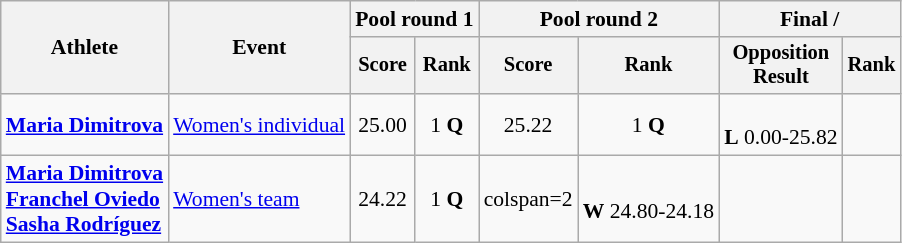<table class=wikitable style=font-size:90%;text-align:center>
<tr>
<th rowspan=2>Athlete</th>
<th rowspan=2>Event</th>
<th colspan=2>Pool round 1</th>
<th colspan=2>Pool round 2</th>
<th colspan=2>Final / </th>
</tr>
<tr style=font-size:95%>
<th>Score</th>
<th>Rank</th>
<th>Score</th>
<th>Rank</th>
<th>Opposition<br>Result</th>
<th>Rank</th>
</tr>
<tr>
<td align=left><strong><a href='#'>Maria Dimitrova</a></strong></td>
<td align=left><a href='#'>Women's individual</a></td>
<td>25.00</td>
<td>1 <strong>Q</strong></td>
<td>25.22</td>
<td>1 <strong>Q</strong></td>
<td><br><strong>L</strong> 0.00-25.82</td>
<td></td>
</tr>
<tr>
<td align=left><strong><a href='#'>Maria Dimitrova</a><br><a href='#'>Franchel Oviedo</a><br><a href='#'>Sasha Rodríguez</a> </strong></td>
<td align=left><a href='#'>Women's team</a></td>
<td>24.22</td>
<td>1 <strong>Q</strong></td>
<td>colspan=2 </td>
<td><br><strong>W</strong> 24.80-24.18</td>
<td></td>
</tr>
</table>
